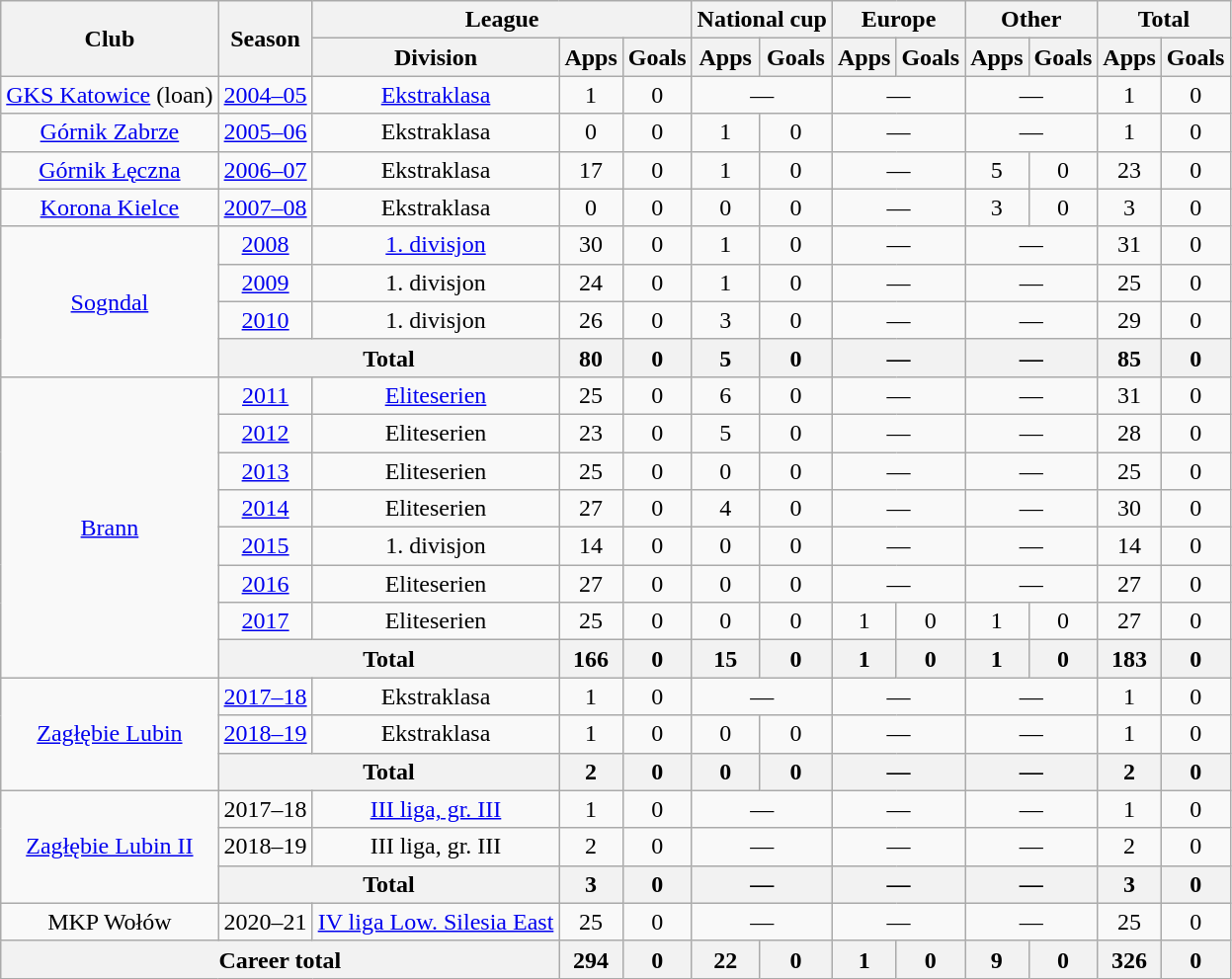<table class="wikitable" style="text-align:center">
<tr>
<th rowspan="2">Club</th>
<th rowspan="2">Season</th>
<th colspan="3">League</th>
<th colspan="2">National cup</th>
<th colspan="2">Europe</th>
<th colspan="2">Other</th>
<th colspan="2">Total</th>
</tr>
<tr>
<th>Division</th>
<th>Apps</th>
<th>Goals</th>
<th>Apps</th>
<th>Goals</th>
<th>Apps</th>
<th>Goals</th>
<th>Apps</th>
<th>Goals</th>
<th>Apps</th>
<th>Goals</th>
</tr>
<tr>
<td><a href='#'>GKS Katowice</a> (loan)</td>
<td><a href='#'>2004–05</a></td>
<td><a href='#'>Ekstraklasa</a></td>
<td>1</td>
<td>0</td>
<td colspan="2">—</td>
<td colspan="2">—</td>
<td colspan="2">—</td>
<td>1</td>
<td>0</td>
</tr>
<tr>
<td><a href='#'>Górnik Zabrze</a></td>
<td><a href='#'>2005–06</a></td>
<td>Ekstraklasa</td>
<td>0</td>
<td>0</td>
<td>1</td>
<td>0</td>
<td colspan="2">—</td>
<td colspan="2">—</td>
<td>1</td>
<td>0</td>
</tr>
<tr>
<td><a href='#'>Górnik Łęczna</a></td>
<td><a href='#'>2006–07</a></td>
<td>Ekstraklasa</td>
<td>17</td>
<td>0</td>
<td>1</td>
<td>0</td>
<td colspan="2">—</td>
<td>5</td>
<td>0</td>
<td>23</td>
<td>0</td>
</tr>
<tr>
<td><a href='#'>Korona Kielce</a></td>
<td><a href='#'>2007–08</a></td>
<td>Ekstraklasa</td>
<td>0</td>
<td>0</td>
<td>0</td>
<td>0</td>
<td colspan="2">—</td>
<td>3</td>
<td>0</td>
<td>3</td>
<td>0</td>
</tr>
<tr>
<td rowspan="4"><a href='#'>Sogndal</a></td>
<td><a href='#'>2008</a></td>
<td><a href='#'>1. divisjon</a></td>
<td>30</td>
<td>0</td>
<td>1</td>
<td>0</td>
<td colspan="2">—</td>
<td colspan="2">—</td>
<td>31</td>
<td>0</td>
</tr>
<tr>
<td><a href='#'>2009</a></td>
<td>1. divisjon</td>
<td>24</td>
<td>0</td>
<td>1</td>
<td>0</td>
<td colspan="2">—</td>
<td colspan="2">—</td>
<td>25</td>
<td>0</td>
</tr>
<tr>
<td><a href='#'>2010</a></td>
<td>1. divisjon</td>
<td>26</td>
<td>0</td>
<td>3</td>
<td>0</td>
<td colspan="2">—</td>
<td colspan="2">—</td>
<td>29</td>
<td>0</td>
</tr>
<tr>
<th colspan="2">Total</th>
<th>80</th>
<th>0</th>
<th>5</th>
<th>0</th>
<th colspan="2">—</th>
<th colspan="2">—</th>
<th>85</th>
<th>0</th>
</tr>
<tr>
<td rowspan="8"><a href='#'>Brann</a></td>
<td><a href='#'>2011</a></td>
<td><a href='#'>Eliteserien</a></td>
<td>25</td>
<td>0</td>
<td>6</td>
<td>0</td>
<td colspan="2">—</td>
<td colspan="2">—</td>
<td>31</td>
<td>0</td>
</tr>
<tr>
<td><a href='#'>2012</a></td>
<td>Eliteserien</td>
<td>23</td>
<td>0</td>
<td>5</td>
<td>0</td>
<td colspan="2">—</td>
<td colspan="2">—</td>
<td>28</td>
<td>0</td>
</tr>
<tr>
<td><a href='#'>2013</a></td>
<td>Eliteserien</td>
<td>25</td>
<td>0</td>
<td>0</td>
<td>0</td>
<td colspan="2">—</td>
<td colspan="2">—</td>
<td>25</td>
<td>0</td>
</tr>
<tr>
<td><a href='#'>2014</a></td>
<td>Eliteserien</td>
<td>27</td>
<td>0</td>
<td>4</td>
<td>0</td>
<td colspan="2">—</td>
<td colspan="2">—</td>
<td>30</td>
<td>0</td>
</tr>
<tr>
<td><a href='#'>2015</a></td>
<td>1. divisjon</td>
<td>14</td>
<td>0</td>
<td>0</td>
<td>0</td>
<td colspan="2">—</td>
<td colspan="2">—</td>
<td>14</td>
<td>0</td>
</tr>
<tr>
<td><a href='#'>2016</a></td>
<td>Eliteserien</td>
<td>27</td>
<td>0</td>
<td>0</td>
<td>0</td>
<td colspan="2">—</td>
<td colspan="2">—</td>
<td>27</td>
<td>0</td>
</tr>
<tr>
<td><a href='#'>2017</a></td>
<td>Eliteserien</td>
<td>25</td>
<td>0</td>
<td>0</td>
<td>0</td>
<td>1</td>
<td>0</td>
<td>1</td>
<td>0</td>
<td>27</td>
<td>0</td>
</tr>
<tr>
<th colspan="2">Total</th>
<th>166</th>
<th>0</th>
<th>15</th>
<th>0</th>
<th>1</th>
<th>0</th>
<th>1</th>
<th>0</th>
<th>183</th>
<th>0</th>
</tr>
<tr>
<td rowspan="3"><a href='#'>Zagłębie Lubin</a></td>
<td><a href='#'>2017–18</a></td>
<td>Ekstraklasa</td>
<td>1</td>
<td>0</td>
<td colspan="2">—</td>
<td colspan="2">—</td>
<td colspan="2">—</td>
<td>1</td>
<td>0</td>
</tr>
<tr>
<td><a href='#'>2018–19</a></td>
<td>Ekstraklasa</td>
<td>1</td>
<td>0</td>
<td>0</td>
<td>0</td>
<td colspan="2">—</td>
<td colspan="2">—</td>
<td>1</td>
<td>0</td>
</tr>
<tr>
<th colspan="2">Total</th>
<th>2</th>
<th>0</th>
<th>0</th>
<th>0</th>
<th colspan="2">—</th>
<th colspan="2">—</th>
<th>2</th>
<th>0</th>
</tr>
<tr>
<td rowspan="3"><a href='#'>Zagłębie Lubin II</a></td>
<td>2017–18</td>
<td><a href='#'>III liga, gr. III</a></td>
<td>1</td>
<td>0</td>
<td colspan="2">—</td>
<td colspan="2">—</td>
<td colspan="2">—</td>
<td>1</td>
<td>0</td>
</tr>
<tr>
<td>2018–19</td>
<td>III liga, gr. III</td>
<td>2</td>
<td>0</td>
<td colspan="2">—</td>
<td colspan="2">—</td>
<td colspan="2">—</td>
<td>2</td>
<td>0</td>
</tr>
<tr>
<th colspan="2">Total</th>
<th>3</th>
<th>0</th>
<th colspan="2">—</th>
<th colspan="2">—</th>
<th colspan="2">—</th>
<th>3</th>
<th>0</th>
</tr>
<tr>
<td>MKP Wołów</td>
<td>2020–21</td>
<td><a href='#'>IV liga Low. Silesia East</a></td>
<td>25</td>
<td>0</td>
<td colspan="2">—</td>
<td colspan="2">—</td>
<td colspan="2">—</td>
<td>25</td>
<td>0</td>
</tr>
<tr>
<th colspan="3">Career total</th>
<th>294</th>
<th>0</th>
<th>22</th>
<th>0</th>
<th>1</th>
<th>0</th>
<th>9</th>
<th>0</th>
<th>326</th>
<th>0</th>
</tr>
</table>
